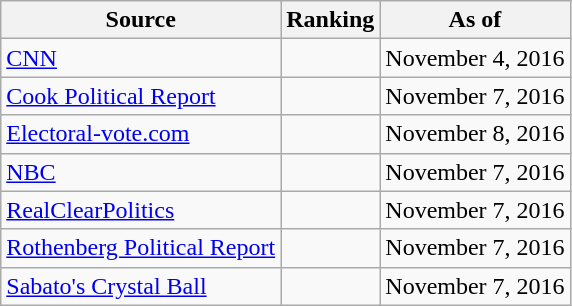<table class="wikitable" style="text-align:center">
<tr>
<th>Source</th>
<th>Ranking</th>
<th>As of</th>
</tr>
<tr>
<td align="left"><a href='#'>CNN</a></td>
<td></td>
<td>November 4, 2016</td>
</tr>
<tr>
<td align="left"><a href='#'>Cook Political Report</a></td>
<td></td>
<td>November 7, 2016</td>
</tr>
<tr>
<td align="left"><a href='#'>Electoral-vote.com</a></td>
<td></td>
<td>November 8, 2016</td>
</tr>
<tr>
<td align="left"><a href='#'>NBC</a></td>
<td></td>
<td>November 7, 2016</td>
</tr>
<tr>
<td align="left"><a href='#'>RealClearPolitics</a></td>
<td></td>
<td>November 7, 2016</td>
</tr>
<tr>
<td align=left><a href='#'>Rothenberg Political Report</a></td>
<td></td>
<td>November 7, 2016</td>
</tr>
<tr>
<td align="left"><a href='#'>Sabato's Crystal Ball</a></td>
<td></td>
<td>November 7, 2016</td>
</tr>
</table>
